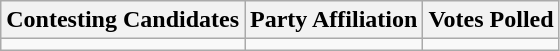<table class="wikitable sortable">
<tr>
<th>Contesting Candidates</th>
<th>Party Affiliation</th>
<th>Votes Polled</th>
</tr>
<tr>
<td></td>
<td></td>
<td></td>
</tr>
</table>
